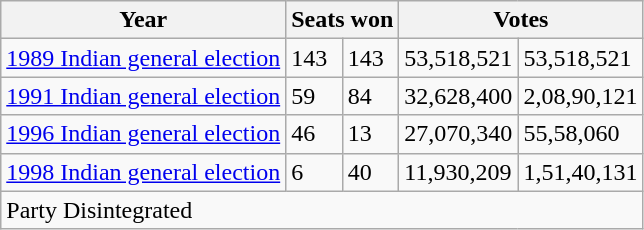<table class="wikitable">
<tr>
<th>Year</th>
<th colspan="2">Seats won</th>
<th colspan="2">Votes</th>
</tr>
<tr>
<td><a href='#'>1989 Indian general election</a></td>
<td>143</td>
<td> 143</td>
<td>53,518,521</td>
<td> 53,518,521</td>
</tr>
<tr>
<td><a href='#'>1991 Indian general election</a></td>
<td>59</td>
<td> 84</td>
<td>32,628,400</td>
<td> 2,08,90,121</td>
</tr>
<tr>
<td><a href='#'>1996 Indian general election</a></td>
<td>46</td>
<td> 13</td>
<td>27,070,340</td>
<td> 55,58,060</td>
</tr>
<tr>
<td><a href='#'>1998 Indian general election</a></td>
<td>6</td>
<td> 40</td>
<td>11,930,209</td>
<td> 1,51,40,131</td>
</tr>
<tr>
<td colspan="5">Party Disintegrated</td>
</tr>
</table>
